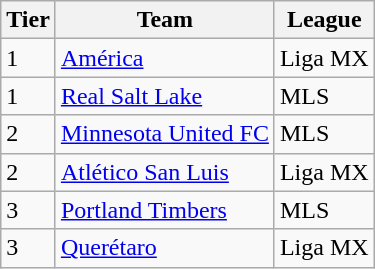<table class="wikitable" style="white-space:nowrap; display:inline-table;">
<tr>
<th>Tier</th>
<th>Team</th>
<th>League</th>
</tr>
<tr>
<td>1</td>
<td><a href='#'>América</a></td>
<td>Liga MX</td>
</tr>
<tr>
<td>1</td>
<td><a href='#'>Real Salt Lake</a></td>
<td>MLS</td>
</tr>
<tr>
<td>2</td>
<td><a href='#'>Minnesota United FC</a></td>
<td>MLS</td>
</tr>
<tr>
<td>2</td>
<td><a href='#'>Atlético San Luis</a></td>
<td>Liga MX</td>
</tr>
<tr>
<td>3</td>
<td><a href='#'>Portland Timbers</a></td>
<td>MLS</td>
</tr>
<tr>
<td>3</td>
<td><a href='#'>Querétaro</a></td>
<td>Liga MX</td>
</tr>
</table>
